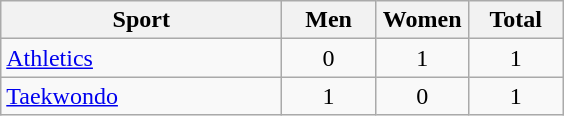<table class="wikitable sortable" style="text-align:center;">
<tr>
<th width="180">Sport</th>
<th width="55">Men</th>
<th width="55">Women</th>
<th width="55">Total</th>
</tr>
<tr>
<td align="left"><a href='#'>Athletics</a></td>
<td>0</td>
<td>1</td>
<td>1</td>
</tr>
<tr>
<td align="left"><a href='#'>Taekwondo</a></td>
<td>1</td>
<td>0</td>
<td>1</td>
</tr>
</table>
